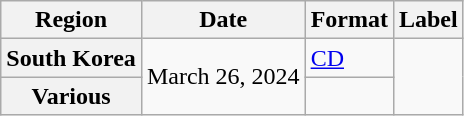<table class="wikitable plainrowheaders">
<tr>
<th scope="col">Region</th>
<th scope="col">Date</th>
<th scope="col">Format</th>
<th scope="col">Label</th>
</tr>
<tr>
<th scope="row">South Korea</th>
<td rowspan="2">March 26, 2024</td>
<td><a href='#'>CD</a></td>
<td rowspan="2"></td>
</tr>
<tr>
<th scope="row">Various </th>
<td></td>
</tr>
</table>
